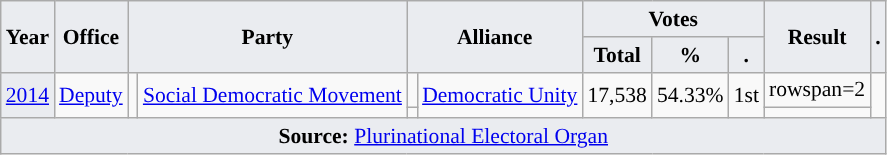<table class="wikitable" style="font-size:90%; text-align:center;">
<tr>
<th style="background-color:#EAECF0;" rowspan=2>Year</th>
<th style="background-color:#EAECF0;" rowspan=2>Office</th>
<th style="background-color:#EAECF0;" colspan=2 rowspan=2>Party</th>
<th style="background-color:#EAECF0;" colspan=2 rowspan=2>Alliance</th>
<th style="background-color:#EAECF0;" colspan=3>Votes</th>
<th style="background-color:#EAECF0;" rowspan=2>Result</th>
<th style="background-color:#EAECF0;" rowspan=2>.</th>
</tr>
<tr>
<th style="background-color:#EAECF0;">Total</th>
<th style="background-color:#EAECF0;">%</th>
<th style="background-color:#EAECF0;">.</th>
</tr>
<tr>
<td rowspan=2 style="background-color:#EAECF0;"><a href='#'>2014</a></td>
<td rowspan=2><a href='#'>Deputy</a></td>
<td rowspan=2 style="background-color:"></td>
<td rowspan=2><a href='#'>Social Democratic Movement</a></td>
<td style="background-color:"></td>
<td rowspan=2><a href='#'>Democratic Unity</a></td>
<td rowspan=2>17,538</td>
<td rowspan=2>54.33%</td>
<td rowspan=2>1st</td>
<td>rowspan=2 </td>
<td rowspan=2></td>
</tr>
<tr>
<td style="background-color:"></td>
</tr>
<tr>
<td style="background-color:#EAECF0;" colspan=11><strong>Source:</strong> <a href='#'>Plurinational Electoral Organ</a>  </td>
</tr>
</table>
